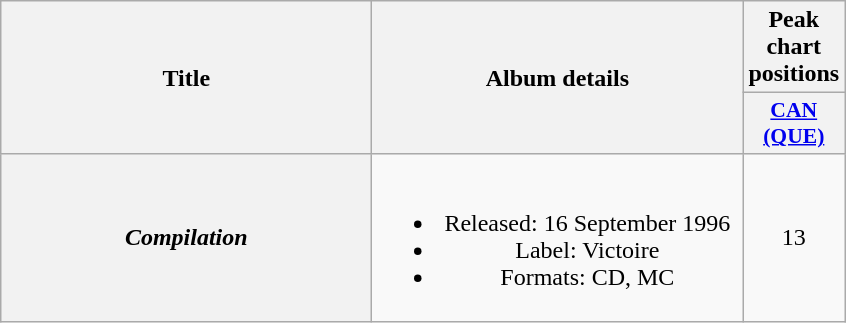<table class="wikitable plainrowheaders" style="text-align:center;">
<tr>
<th rowspan="2" scope="col" style="width:15em;">Title</th>
<th rowspan="2" scope="col" style="width:15em;">Album details</th>
<th>Peak chart positions</th>
</tr>
<tr>
<th scope="col" style="width:2em;font-size:90%;"><a href='#'>CAN (QUE)</a><br></th>
</tr>
<tr>
<th scope="row"><em>Compilation</em></th>
<td><br><ul><li>Released: 16 September 1996</li><li>Label: Victoire</li><li>Formats: CD, MC</li></ul></td>
<td>13</td>
</tr>
</table>
